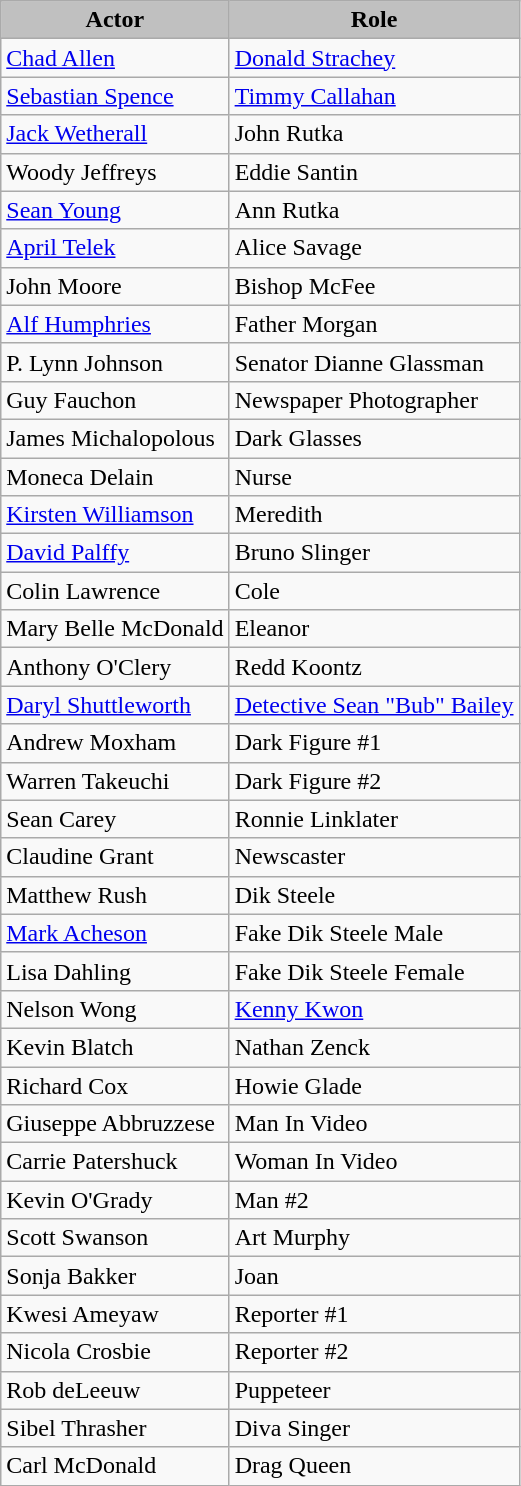<table class="wikitable">
<tr>
<th style="background-color:silver;">Actor</th>
<th style="background-color:silver;">Role</th>
</tr>
<tr>
<td><a href='#'>Chad Allen</a></td>
<td><a href='#'>Donald Strachey</a></td>
</tr>
<tr>
<td><a href='#'>Sebastian Spence</a></td>
<td><a href='#'>Timmy Callahan</a></td>
</tr>
<tr>
<td><a href='#'>Jack Wetherall</a></td>
<td>John Rutka</td>
</tr>
<tr>
<td>Woody Jeffreys</td>
<td>Eddie Santin</td>
</tr>
<tr>
<td><a href='#'>Sean Young</a></td>
<td>Ann Rutka</td>
</tr>
<tr>
<td><a href='#'>April Telek</a></td>
<td>Alice Savage</td>
</tr>
<tr>
<td>John Moore</td>
<td>Bishop McFee</td>
</tr>
<tr>
<td><a href='#'>Alf Humphries</a></td>
<td>Father Morgan</td>
</tr>
<tr>
<td>P. Lynn Johnson</td>
<td>Senator Dianne Glassman</td>
</tr>
<tr>
<td>Guy Fauchon</td>
<td>Newspaper Photographer</td>
</tr>
<tr>
<td>James Michalopolous</td>
<td>Dark Glasses</td>
</tr>
<tr>
<td>Moneca Delain</td>
<td>Nurse</td>
</tr>
<tr>
<td><a href='#'>Kirsten Williamson</a></td>
<td>Meredith</td>
</tr>
<tr>
<td><a href='#'>David Palffy</a></td>
<td>Bruno Slinger</td>
</tr>
<tr>
<td>Colin Lawrence</td>
<td>Cole</td>
</tr>
<tr>
<td>Mary Belle McDonald</td>
<td>Eleanor</td>
</tr>
<tr>
<td>Anthony O'Clery</td>
<td>Redd Koontz</td>
</tr>
<tr>
<td><a href='#'>Daryl Shuttleworth</a></td>
<td><a href='#'>Detective Sean "Bub" Bailey</a></td>
</tr>
<tr>
<td>Andrew Moxham</td>
<td>Dark Figure #1</td>
</tr>
<tr>
<td>Warren Takeuchi</td>
<td>Dark Figure #2</td>
</tr>
<tr>
<td>Sean Carey</td>
<td>Ronnie Linklater</td>
</tr>
<tr>
<td>Claudine Grant</td>
<td>Newscaster</td>
</tr>
<tr>
<td>Matthew Rush</td>
<td>Dik Steele</td>
</tr>
<tr>
<td><a href='#'>Mark Acheson</a></td>
<td>Fake Dik Steele Male</td>
</tr>
<tr>
<td>Lisa Dahling</td>
<td>Fake Dik Steele Female</td>
</tr>
<tr>
<td>Nelson Wong</td>
<td><a href='#'>Kenny Kwon</a></td>
</tr>
<tr>
<td>Kevin Blatch</td>
<td>Nathan Zenck</td>
</tr>
<tr>
<td>Richard Cox</td>
<td>Howie Glade</td>
</tr>
<tr>
<td>Giuseppe Abbruzzese</td>
<td>Man In Video</td>
</tr>
<tr>
<td>Carrie Patershuck</td>
<td>Woman In Video</td>
</tr>
<tr>
<td>Kevin O'Grady</td>
<td>Man #2</td>
</tr>
<tr>
<td>Scott Swanson</td>
<td>Art Murphy</td>
</tr>
<tr>
<td>Sonja Bakker</td>
<td>Joan</td>
</tr>
<tr>
<td>Kwesi Ameyaw</td>
<td>Reporter #1</td>
</tr>
<tr>
<td>Nicola Crosbie</td>
<td>Reporter #2</td>
</tr>
<tr>
<td>Rob deLeeuw</td>
<td>Puppeteer</td>
</tr>
<tr>
<td>Sibel Thrasher</td>
<td>Diva Singer</td>
</tr>
<tr>
<td>Carl McDonald</td>
<td>Drag Queen</td>
</tr>
</table>
